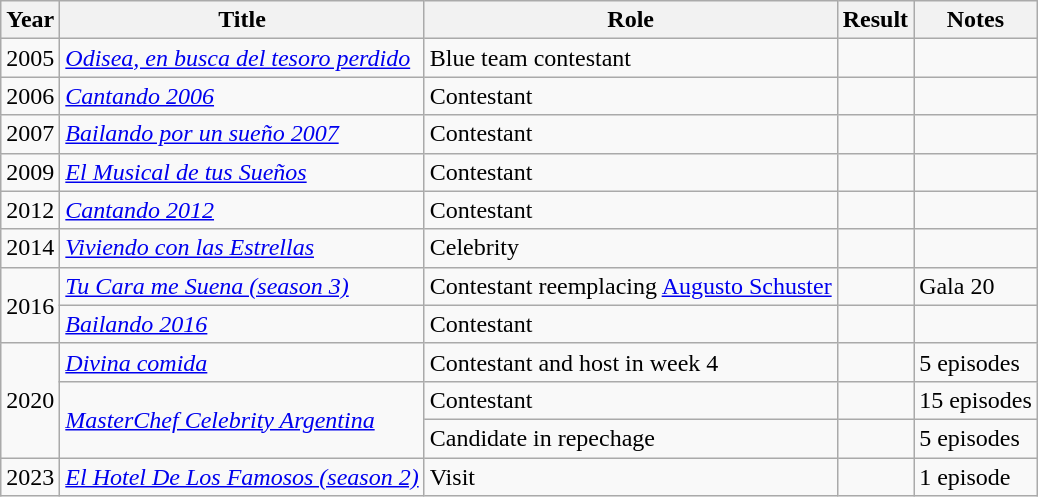<table class="wikitable";>
<tr>
<th>Year</th>
<th>Title</th>
<th>Role</th>
<th>Result</th>
<th>Notes</th>
</tr>
<tr>
<td>2005</td>
<td><em><a href='#'>Odisea, en busca del tesoro perdido</a></em></td>
<td>Blue team contestant</td>
<td></td>
<td></td>
</tr>
<tr>
<td>2006</td>
<td><em><a href='#'>Cantando 2006</a></em></td>
<td>Contestant</td>
<td></td>
<td></td>
</tr>
<tr>
<td>2007</td>
<td><em><a href='#'>Bailando por un sueño 2007</a></em></td>
<td>Contestant</td>
<td></td>
<td></td>
</tr>
<tr>
<td>2009</td>
<td><em><a href='#'>El Musical de tus Sueños</a></em></td>
<td>Contestant</td>
<td></td>
<td></td>
</tr>
<tr>
<td>2012</td>
<td><em><a href='#'>Cantando 2012</a></em></td>
<td>Contestant</td>
<td></td>
<td></td>
</tr>
<tr>
<td>2014</td>
<td><em><a href='#'>Viviendo con las Estrellas</a></em></td>
<td>Celebrity</td>
<td></td>
<td></td>
</tr>
<tr>
<td rowspan="2">2016</td>
<td><em><a href='#'>Tu Cara me Suena (season 3)</a></em></td>
<td>Contestant reemplacing <a href='#'>Augusto Schuster</a></td>
<td></td>
<td>Gala 20</td>
</tr>
<tr>
<td><em><a href='#'>Bailando 2016</a></em></td>
<td>Contestant</td>
<td></td>
<td></td>
</tr>
<tr>
<td rowspan="3">2020</td>
<td><em><a href='#'>Divina comida</a></em></td>
<td>Contestant and host in week 4</td>
<td></td>
<td>5 episodes</td>
</tr>
<tr>
<td rowspan="2"><em><a href='#'>MasterChef Celebrity Argentina</a></em></td>
<td>Contestant</td>
<td></td>
<td>15 episodes</td>
</tr>
<tr>
<td>Candidate in repechage</td>
<td></td>
<td>5 episodes</td>
</tr>
<tr>
<td>2023</td>
<td><em><a href='#'>El Hotel De Los Famosos (season 2)</a></em></td>
<td>Visit</td>
<td></td>
<td>1 episode</td>
</tr>
</table>
